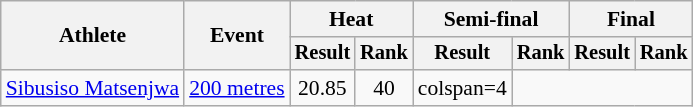<table class="wikitable" style="font-size:90%">
<tr>
<th rowspan="2">Athlete</th>
<th rowspan="2">Event</th>
<th colspan="2">Heat</th>
<th colspan="2">Semi-final</th>
<th colspan="2">Final</th>
</tr>
<tr style="font-size:95%">
<th>Result</th>
<th>Rank</th>
<th>Result</th>
<th>Rank</th>
<th>Result</th>
<th>Rank</th>
</tr>
<tr style=text-align:center>
<td style=text-align:left><a href='#'>Sibusiso Matsenjwa</a></td>
<td style=text-align:left><a href='#'>200 metres</a></td>
<td>20.85</td>
<td>40</td>
<td>colspan=4 </td>
</tr>
</table>
